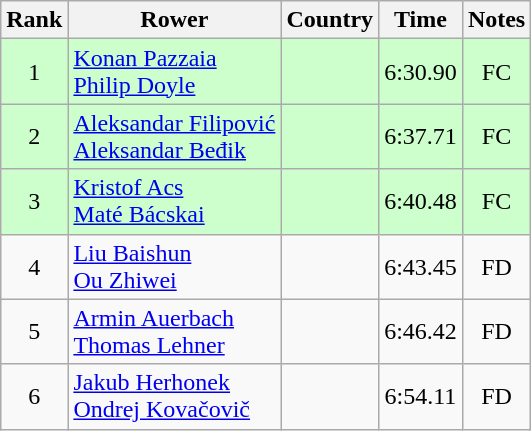<table class="wikitable" style="text-align:center">
<tr>
<th>Rank</th>
<th>Rower</th>
<th>Country</th>
<th>Time</th>
<th>Notes</th>
</tr>
<tr bgcolor=ccffcc>
<td>1</td>
<td align="left"><a href='#'>Konan Pazzaia</a><br><a href='#'>Philip Doyle</a></td>
<td align="left"></td>
<td>6:30.90</td>
<td>FC</td>
</tr>
<tr bgcolor=ccffcc>
<td>2</td>
<td align="left"><a href='#'>Aleksandar Filipović</a><br><a href='#'>Aleksandar Beđik</a></td>
<td align="left"></td>
<td>6:37.71</td>
<td>FC</td>
</tr>
<tr bgcolor=ccffcc>
<td>3</td>
<td align="left"><a href='#'>Kristof Acs</a><br><a href='#'>Maté Bácskai</a></td>
<td align="left"></td>
<td>6:40.48</td>
<td>FC</td>
</tr>
<tr>
<td>4</td>
<td align="left"><a href='#'>Liu Baishun</a><br><a href='#'>Ou Zhiwei</a></td>
<td align="left"></td>
<td>6:43.45</td>
<td>FD</td>
</tr>
<tr>
<td>5</td>
<td align="left"><a href='#'>Armin Auerbach</a><br><a href='#'>Thomas Lehner</a></td>
<td align="left"></td>
<td>6:46.42</td>
<td>FD</td>
</tr>
<tr>
<td>6</td>
<td align="left"><a href='#'>Jakub Herhonek</a><br><a href='#'>Ondrej Kovačovič</a></td>
<td align="left"></td>
<td>6:54.11</td>
<td>FD</td>
</tr>
</table>
